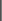<table style="margin: 1em auto; text-align: center;">
<tr>
<td colspan="3" style="text-align:center;"></td>
</tr>
<tr>
<td colspan="6" style="text-align:center;">| </td>
</tr>
<tr>
<td></td>
<td></td>
<td></td>
</tr>
<tr>
<td></td>
<td></td>
<td></td>
</tr>
<tr>
<td></td>
<td></td>
<td></td>
</tr>
<tr>
<td></td>
<td></td>
<td></td>
</tr>
<tr>
<td></td>
<td></td>
<td></td>
</tr>
</table>
